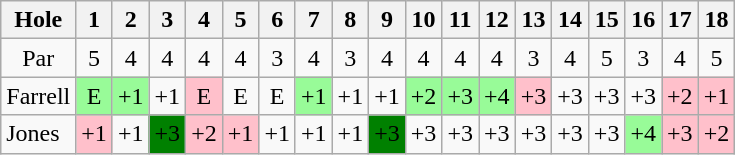<table class="wikitable" style="text-align:center">
<tr>
<th>Hole</th>
<th>1</th>
<th>2</th>
<th>3</th>
<th>4</th>
<th>5</th>
<th>6</th>
<th>7</th>
<th>8</th>
<th>9</th>
<th>10</th>
<th>11</th>
<th>12</th>
<th>13</th>
<th>14</th>
<th>15</th>
<th>16</th>
<th>17</th>
<th>18</th>
</tr>
<tr>
<td>Par</td>
<td>5</td>
<td>4</td>
<td>4</td>
<td>4</td>
<td>4</td>
<td>3</td>
<td>4</td>
<td>3</td>
<td>4</td>
<td>4</td>
<td>4</td>
<td>4</td>
<td>3</td>
<td>4</td>
<td>5</td>
<td>3</td>
<td>4</td>
<td>5</td>
</tr>
<tr>
<td align=left> Farrell</td>
<td style="background: PaleGreen;">E</td>
<td style="background: PaleGreen;">+1</td>
<td>+1</td>
<td style="background: Pink;">E</td>
<td>E</td>
<td>E</td>
<td style="background: PaleGreen;">+1</td>
<td>+1</td>
<td>+1</td>
<td style="background: PaleGreen;">+2</td>
<td style="background: PaleGreen;">+3</td>
<td style="background: PaleGreen;">+4</td>
<td style="background: Pink;">+3</td>
<td>+3</td>
<td>+3</td>
<td>+3</td>
<td style="background: Pink;">+2</td>
<td style="background: Pink;">+1</td>
</tr>
<tr>
<td align=left> Jones</td>
<td style="background: Pink;">+1</td>
<td>+1</td>
<td style="background: Green;">+3</td>
<td style="background: Pink;">+2</td>
<td style="background: Pink;">+1</td>
<td>+1</td>
<td>+1</td>
<td>+1</td>
<td style="background: Green;">+3</td>
<td>+3</td>
<td>+3</td>
<td>+3</td>
<td>+3</td>
<td>+3</td>
<td>+3</td>
<td style="background: PaleGreen;">+4</td>
<td style="background: Pink;">+3</td>
<td style="background: Pink;">+2</td>
</tr>
</table>
